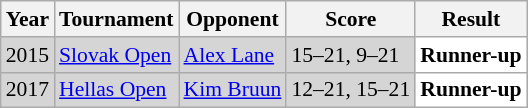<table class="sortable wikitable" style="font-size: 90%;">
<tr>
<th>Year</th>
<th>Tournament</th>
<th>Opponent</th>
<th>Score</th>
<th>Result</th>
</tr>
<tr style="background:#D5D5D5">
<td align="center">2015</td>
<td align="left"><a href='#'>Slovak Open</a></td>
<td align="left"> <a href='#'>Alex Lane</a></td>
<td align="left">15–21, 9–21</td>
<td style="text-align:left; background:white"> <strong>Runner-up</strong></td>
</tr>
<tr style="background:#D5D5D5">
<td align="center">2017</td>
<td align="left"><a href='#'>Hellas Open</a></td>
<td align="left"> <a href='#'>Kim Bruun</a></td>
<td align="left">12–21, 15–21</td>
<td style="text-align:left; background:white"> <strong>Runner-up</strong></td>
</tr>
</table>
